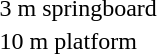<table>
<tr valign="top">
<td>3 m springboard</td>
<td></td>
<td></td>
<td></td>
</tr>
<tr valign="top">
<td>10 m platform</td>
<td></td>
<td></td>
<td></td>
</tr>
</table>
